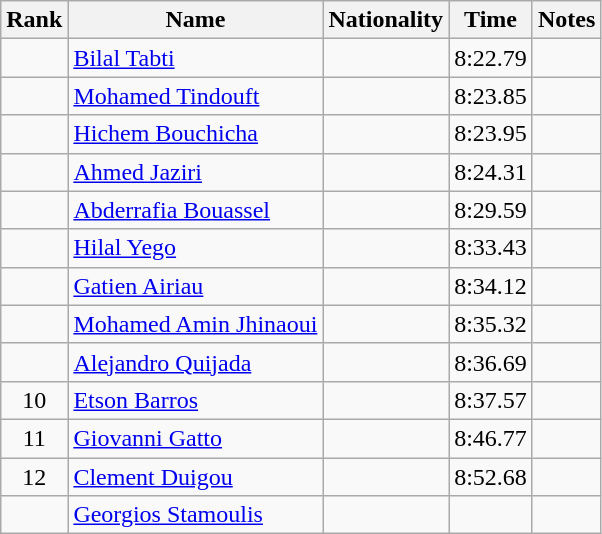<table class="wikitable sortable" style="text-align:center">
<tr>
<th>Rank</th>
<th>Name</th>
<th>Nationality</th>
<th>Time</th>
<th>Notes</th>
</tr>
<tr>
<td></td>
<td align=left><a href='#'>Bilal Tabti</a></td>
<td align=left></td>
<td>8:22.79</td>
<td></td>
</tr>
<tr>
<td></td>
<td align=left><a href='#'>Mohamed Tindouft</a></td>
<td align=left></td>
<td>8:23.85</td>
<td></td>
</tr>
<tr>
<td></td>
<td align=left><a href='#'>Hichem Bouchicha</a></td>
<td align=left></td>
<td>8:23.95</td>
<td></td>
</tr>
<tr>
<td></td>
<td align=left><a href='#'>Ahmed Jaziri</a></td>
<td align=left></td>
<td>8:24.31</td>
<td></td>
</tr>
<tr>
<td></td>
<td align=left><a href='#'>Abderrafia Bouassel</a></td>
<td align=left></td>
<td>8:29.59</td>
<td></td>
</tr>
<tr>
<td></td>
<td align=left><a href='#'>Hilal Yego</a></td>
<td align=left></td>
<td>8:33.43</td>
<td></td>
</tr>
<tr>
<td></td>
<td align=left><a href='#'>Gatien Airiau</a></td>
<td align=left></td>
<td>8:34.12</td>
<td></td>
</tr>
<tr>
<td></td>
<td align=left><a href='#'>Mohamed Amin Jhinaoui</a></td>
<td align=left></td>
<td>8:35.32</td>
<td></td>
</tr>
<tr>
<td></td>
<td align=left><a href='#'>Alejandro Quijada</a></td>
<td align=left></td>
<td>8:36.69</td>
<td></td>
</tr>
<tr>
<td>10</td>
<td align=left><a href='#'>Etson Barros</a></td>
<td align=left></td>
<td>8:37.57</td>
<td></td>
</tr>
<tr>
<td>11</td>
<td align=left><a href='#'>Giovanni Gatto</a></td>
<td align=left></td>
<td>8:46.77</td>
<td></td>
</tr>
<tr>
<td>12</td>
<td align=left><a href='#'>Clement Duigou</a></td>
<td align=left></td>
<td>8:52.68</td>
<td></td>
</tr>
<tr>
<td></td>
<td align=left><a href='#'>Georgios Stamoulis</a></td>
<td align=left></td>
<td></td>
<td></td>
</tr>
</table>
